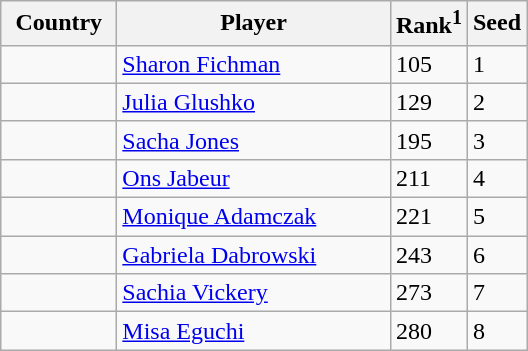<table class="sortable wikitable">
<tr>
<th style="width:70px;">Country</th>
<th style="width:175px;">Player</th>
<th>Rank<sup>1</sup></th>
<th>Seed</th>
</tr>
<tr>
<td></td>
<td><a href='#'>Sharon Fichman</a></td>
<td>105</td>
<td>1</td>
</tr>
<tr>
<td></td>
<td><a href='#'>Julia Glushko</a></td>
<td>129</td>
<td>2</td>
</tr>
<tr>
<td></td>
<td><a href='#'>Sacha Jones</a></td>
<td>195</td>
<td>3</td>
</tr>
<tr>
<td></td>
<td><a href='#'>Ons Jabeur</a></td>
<td>211</td>
<td>4</td>
</tr>
<tr>
<td></td>
<td><a href='#'>Monique Adamczak</a></td>
<td>221</td>
<td>5</td>
</tr>
<tr>
<td></td>
<td><a href='#'>Gabriela Dabrowski</a></td>
<td>243</td>
<td>6</td>
</tr>
<tr>
<td></td>
<td><a href='#'>Sachia Vickery</a></td>
<td>273</td>
<td>7</td>
</tr>
<tr>
<td></td>
<td><a href='#'>Misa Eguchi</a></td>
<td>280</td>
<td>8</td>
</tr>
</table>
